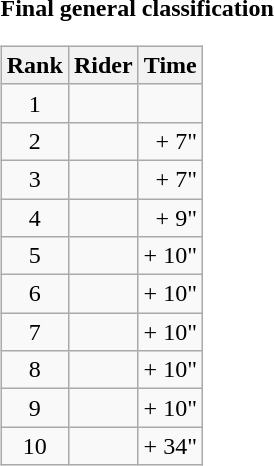<table>
<tr>
<td><strong>Final general classification</strong><br><table class="wikitable">
<tr>
<th scope="col">Rank</th>
<th scope="col">Rider</th>
<th scope="col">Time</th>
</tr>
<tr>
<td style="text-align:center;">1</td>
<td></td>
<td style="text-align:right;"></td>
</tr>
<tr>
<td style="text-align:center;">2</td>
<td></td>
<td style="text-align:right;">+ 7"</td>
</tr>
<tr>
<td style="text-align:center;">3</td>
<td></td>
<td style="text-align:right;">+ 7"</td>
</tr>
<tr>
<td style="text-align:center;">4</td>
<td></td>
<td style="text-align:right;">+ 9"</td>
</tr>
<tr>
<td style="text-align:center;">5</td>
<td></td>
<td style="text-align:right;">+ 10"</td>
</tr>
<tr>
<td style="text-align:center;">6</td>
<td></td>
<td style="text-align:right;">+ 10"</td>
</tr>
<tr>
<td style="text-align:center;">7</td>
<td></td>
<td style="text-align:right;">+ 10"</td>
</tr>
<tr>
<td style="text-align:center;">8</td>
<td></td>
<td style="text-align:right;">+ 10"</td>
</tr>
<tr>
<td style="text-align:center;">9</td>
<td></td>
<td style="text-align:right;">+ 10"</td>
</tr>
<tr>
<td style="text-align:center;">10</td>
<td></td>
<td style="text-align:right;">+ 34"</td>
</tr>
</table>
</td>
</tr>
</table>
